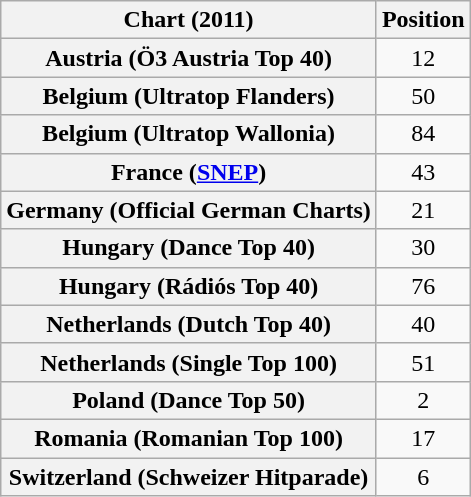<table class="wikitable plainrowheaders sortable">
<tr>
<th scope="col">Chart (2011)</th>
<th scope="col">Position</th>
</tr>
<tr>
<th scope="row">Austria (Ö3 Austria Top 40)</th>
<td align="center">12</td>
</tr>
<tr>
<th scope="row">Belgium (Ultratop Flanders)</th>
<td align="center">50</td>
</tr>
<tr>
<th scope="row">Belgium (Ultratop Wallonia)</th>
<td align="center">84</td>
</tr>
<tr>
<th scope="row">France (<a href='#'>SNEP</a>)</th>
<td align="center">43</td>
</tr>
<tr>
<th scope="row">Germany (Official German Charts)</th>
<td align="center">21</td>
</tr>
<tr>
<th scope="row">Hungary (Dance Top 40)</th>
<td align="center">30</td>
</tr>
<tr>
<th scope="row">Hungary (Rádiós Top 40)</th>
<td align="center">76</td>
</tr>
<tr>
<th scope="row">Netherlands (Dutch Top 40)</th>
<td align="center">40</td>
</tr>
<tr>
<th scope="row">Netherlands (Single Top 100)</th>
<td align="center">51</td>
</tr>
<tr>
<th scope="row">Poland (Dance Top 50)</th>
<td style="text-align:center;">2</td>
</tr>
<tr>
<th scope="row">Romania (Romanian Top 100)</th>
<td align="center">17</td>
</tr>
<tr>
<th scope="row">Switzerland (Schweizer Hitparade)</th>
<td align="center">6</td>
</tr>
</table>
